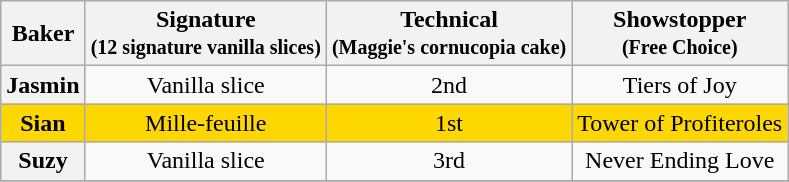<table class="wikitable sortable" style="text-align:center">
<tr>
<th>Baker</th>
<th class="unsortable">Signature<br><small>(12 signature vanilla slices)</small></th>
<th>Technical<br><small>(Maggie's cornucopia cake)</small></th>
<th class="unsortable">Showstopper<br><small>(Free Choice)</small></th>
</tr>
<tr>
<th>Jasmin</th>
<td>Vanilla slice</td>
<td>2nd</td>
<td>Tiers of Joy</td>
</tr>
<tr style="background:gold;">
<th style="background:gold;">Sian</th>
<td>Mille-feuille</td>
<td>1st</td>
<td>Tower of Profiteroles</td>
</tr>
<tr>
<th>Suzy</th>
<td>Vanilla slice</td>
<td>3rd</td>
<td>Never Ending Love</td>
</tr>
<tr>
</tr>
</table>
